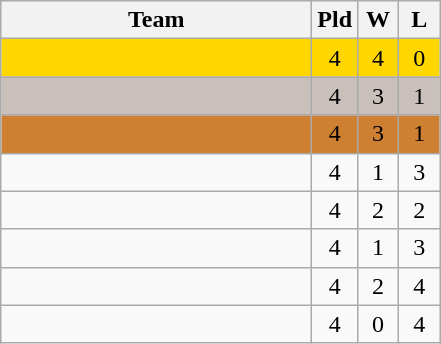<table class="wikitable" style="text-align:center">
<tr>
<th width="200">Team</th>
<th width="20">Pld</th>
<th width="20">W</th>
<th width="20">L</th>
</tr>
<tr style="background:#FFD700">
<td align=left></td>
<td>4</td>
<td>4</td>
<td>0</td>
</tr>
<tr style="background:#C9C0BB">
<td align=left></td>
<td>4</td>
<td>3</td>
<td>1</td>
</tr>
<tr style="background:#CD7F32">
<td align=left></td>
<td>4</td>
<td>3</td>
<td>1</td>
</tr>
<tr>
<td align=left></td>
<td>4</td>
<td>1</td>
<td>3</td>
</tr>
<tr>
<td align=left></td>
<td>4</td>
<td>2</td>
<td>2</td>
</tr>
<tr>
<td align=left></td>
<td>4</td>
<td>1</td>
<td>3</td>
</tr>
<tr>
<td align=left></td>
<td>4</td>
<td>2</td>
<td>4</td>
</tr>
<tr>
<td align=left></td>
<td>4</td>
<td>0</td>
<td>4</td>
</tr>
</table>
